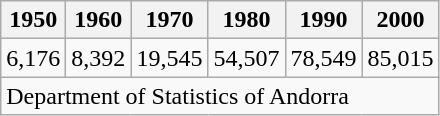<table class="wikitable mw-collapsible">
<tr>
<th>1950</th>
<th>1960</th>
<th>1970</th>
<th>1980</th>
<th>1990</th>
<th>2000</th>
</tr>
<tr>
<td>6,176</td>
<td>8,392</td>
<td>19,545</td>
<td>54,507</td>
<td>78,549</td>
<td>85,015</td>
</tr>
<tr>
<td colspan="6">Department of Statistics of Andorra</td>
</tr>
</table>
